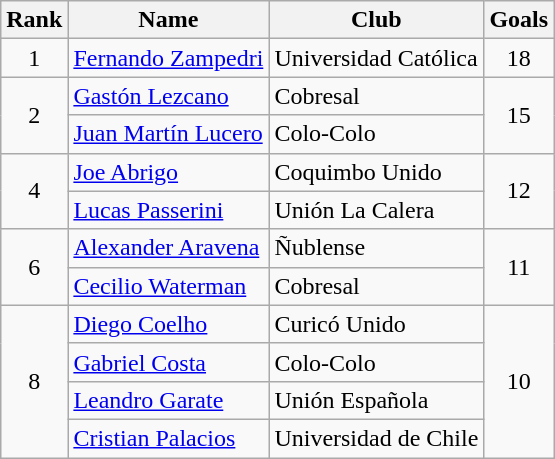<table class="wikitable" border="1">
<tr>
<th>Rank</th>
<th>Name</th>
<th>Club</th>
<th>Goals</th>
</tr>
<tr>
<td align=center>1</td>
<td> <a href='#'>Fernando Zampedri</a></td>
<td>Universidad Católica</td>
<td align=center>18</td>
</tr>
<tr>
<td rowspan=2 align=center>2</td>
<td> <a href='#'>Gastón Lezcano</a></td>
<td>Cobresal</td>
<td rowspan=2 align=center>15</td>
</tr>
<tr>
<td> <a href='#'>Juan Martín Lucero</a></td>
<td>Colo-Colo</td>
</tr>
<tr>
<td rowspan=2 align=center>4</td>
<td> <a href='#'>Joe Abrigo</a></td>
<td>Coquimbo Unido</td>
<td rowspan=2 align=center>12</td>
</tr>
<tr>
<td> <a href='#'>Lucas Passerini</a></td>
<td>Unión La Calera</td>
</tr>
<tr>
<td rowspan=2 align=center>6</td>
<td> <a href='#'>Alexander Aravena</a></td>
<td>Ñublense</td>
<td rowspan=2 align=center>11</td>
</tr>
<tr>
<td> <a href='#'>Cecilio Waterman</a></td>
<td>Cobresal</td>
</tr>
<tr>
<td rowspan=4 align=center>8</td>
<td> <a href='#'>Diego Coelho</a></td>
<td>Curicó Unido</td>
<td rowspan=4 align=center>10</td>
</tr>
<tr>
<td> <a href='#'>Gabriel Costa</a></td>
<td>Colo-Colo</td>
</tr>
<tr>
<td> <a href='#'>Leandro Garate</a></td>
<td>Unión Española</td>
</tr>
<tr>
<td> <a href='#'>Cristian Palacios</a></td>
<td>Universidad de Chile</td>
</tr>
</table>
